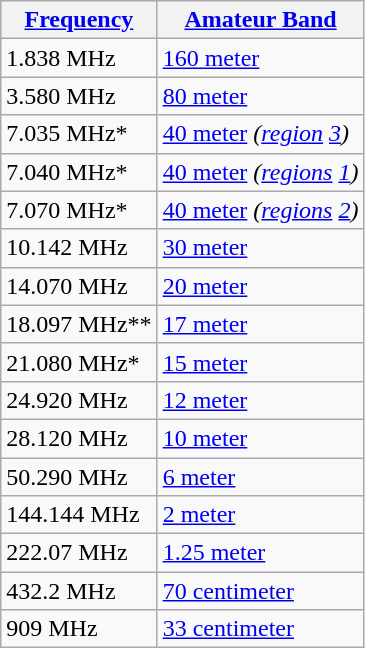<table class="wikitable" style="vertical-align:top;">
<tr>
<th><a href='#'>Frequency</a></th>
<th><a href='#'>Amateur Band</a></th>
</tr>
<tr>
<td>1.838 MHz</td>
<td><a href='#'>160 meter</a></td>
</tr>
<tr>
<td>3.580 MHz</td>
<td><a href='#'>80 meter</a></td>
</tr>
<tr>
<td>7.035 MHz*</td>
<td><a href='#'>40 meter</a> <em>(<a href='#'>region</a> <a href='#'>3</a>)</em></td>
</tr>
<tr>
<td>7.040 MHz*</td>
<td><a href='#'>40 meter</a> <em>(<a href='#'>regions</a> <a href='#'>1</a>)</em></td>
</tr>
<tr>
<td>7.070 MHz*</td>
<td><a href='#'>40 meter</a> <em>(<a href='#'>regions</a> <a href='#'>2</a>)</em></td>
</tr>
<tr>
<td>10.142 MHz</td>
<td><a href='#'>30 meter</a></td>
</tr>
<tr>
<td>14.070 MHz</td>
<td><a href='#'>20 meter</a></td>
</tr>
<tr>
<td>18.097 MHz**</td>
<td><a href='#'>17 meter</a></td>
</tr>
<tr>
<td>21.080 MHz*</td>
<td><a href='#'>15 meter</a></td>
</tr>
<tr>
<td>24.920 MHz</td>
<td><a href='#'>12 meter</a></td>
</tr>
<tr>
<td>28.120 MHz</td>
<td><a href='#'>10 meter</a></td>
</tr>
<tr>
<td>50.290 MHz</td>
<td><a href='#'>6 meter</a></td>
</tr>
<tr>
<td>144.144 MHz</td>
<td><a href='#'>2 meter</a></td>
</tr>
<tr>
<td>222.07 MHz</td>
<td><a href='#'>1.25 meter</a></td>
</tr>
<tr>
<td>432.2 MHz</td>
<td><a href='#'>70 centimeter</a></td>
</tr>
<tr>
<td>909 MHz</td>
<td><a href='#'>33 centimeter</a></td>
</tr>
</table>
